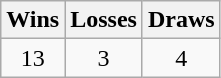<table class="wikitable">
<tr>
<th>Wins</th>
<th>Losses</th>
<th>Draws</th>
</tr>
<tr>
<td align=center>13</td>
<td align=center>3</td>
<td align=center>4</td>
</tr>
</table>
